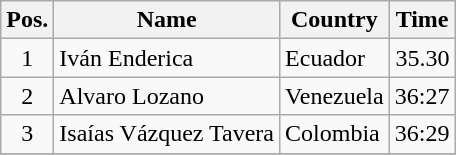<table class="wikitable sortable">
<tr>
<th>Pos.</th>
<th>Name</th>
<th>Country</th>
<th>Time</th>
</tr>
<tr>
<td align="center">1</td>
<td>Iván Enderica</td>
<td>Ecuador</td>
<td align="right">35.30</td>
</tr>
<tr>
<td align="center">2</td>
<td>Alvaro Lozano</td>
<td>Venezuela</td>
<td align="right">36:27</td>
</tr>
<tr>
<td align="center">3</td>
<td>Isaías Vázquez Tavera</td>
<td>Colombia</td>
<td align="right">36:29</td>
</tr>
<tr>
</tr>
</table>
